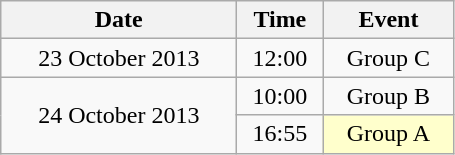<table class = "wikitable" style="text-align:center;">
<tr>
<th width=150>Date</th>
<th width=50>Time</th>
<th width=80>Event</th>
</tr>
<tr>
<td>23 October 2013</td>
<td>12:00</td>
<td>Group C</td>
</tr>
<tr>
<td rowspan=2>24 October 2013</td>
<td>10:00</td>
<td>Group B</td>
</tr>
<tr>
<td>16:55</td>
<td bgcolor=ffffcc>Group A</td>
</tr>
</table>
